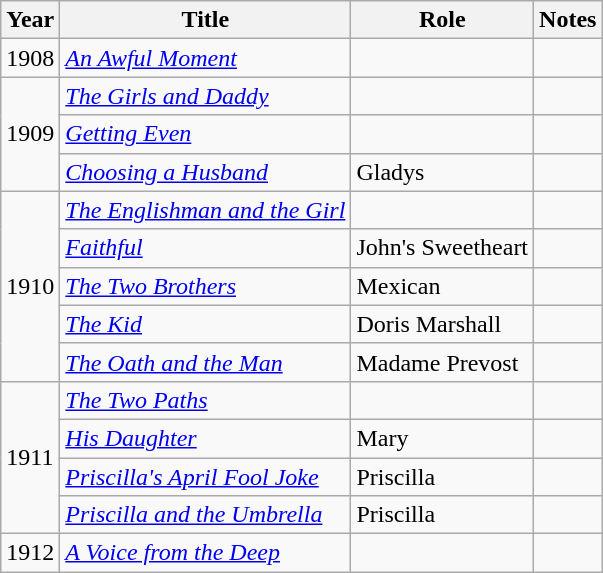<table class="wikitable sortable">
<tr>
<th>Year</th>
<th>Title</th>
<th>Role</th>
<th class="unsortable">Notes</th>
</tr>
<tr>
<td>1908</td>
<td><em><a href='#'>An Awful Moment</a></em></td>
<td></td>
<td></td>
</tr>
<tr>
<td rowspan=3>1909</td>
<td><em><a href='#'>The Girls and Daddy</a></em></td>
<td></td>
<td></td>
</tr>
<tr>
<td><em><a href='#'>Getting Even</a></em></td>
<td></td>
<td></td>
</tr>
<tr>
<td><em><a href='#'>Choosing a Husband</a></em></td>
<td>Gladys</td>
<td></td>
</tr>
<tr>
<td Rowspan=5>1910</td>
<td><em><a href='#'>The Englishman and the Girl</a></em></td>
<td></td>
<td></td>
</tr>
<tr>
<td><em><a href='#'>Faithful</a></em></td>
<td>John's Sweetheart</td>
<td></td>
</tr>
<tr>
<td><em><a href='#'>The Two Brothers</a></em></td>
<td>Mexican</td>
<td></td>
</tr>
<tr>
<td><em><a href='#'>The Kid</a></em></td>
<td>Doris Marshall</td>
<td></td>
</tr>
<tr>
<td><em><a href='#'>The Oath and the Man</a></em></td>
<td>Madame Prevost</td>
<td></td>
</tr>
<tr>
<td Rowspan=4>1911</td>
<td><em><a href='#'>The Two Paths</a></em></td>
<td></td>
<td></td>
</tr>
<tr>
<td><em><a href='#'>His Daughter</a></em></td>
<td>Mary</td>
<td></td>
</tr>
<tr>
<td><em><a href='#'>Priscilla's April Fool Joke</a></em></td>
<td>Priscilla</td>
<td></td>
</tr>
<tr>
<td><em><a href='#'>Priscilla and the Umbrella</a></em></td>
<td>Priscilla</td>
<td></td>
</tr>
<tr>
<td>1912</td>
<td><em><a href='#'>A Voice from the Deep</a></em></td>
<td></td>
<td></td>
</tr>
</table>
